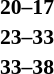<table width=75% cellspacing=1>
<tr>
<th width=25%></th>
<th width=25%></th>
<th width=25%></th>
</tr>
<tr style=font-size:90%>
<td align=right><strong></strong></td>
<td align=center><strong>20–17</strong></td>
<td></td>
</tr>
<tr style=font-size:90%>
<td align=right></td>
<td align=center><strong>23–33</strong></td>
<td><strong></strong></td>
</tr>
<tr style=font-size:90%>
<td align=right></td>
<td align=center><strong>33–38</strong></td>
<td><strong></strong></td>
</tr>
</table>
